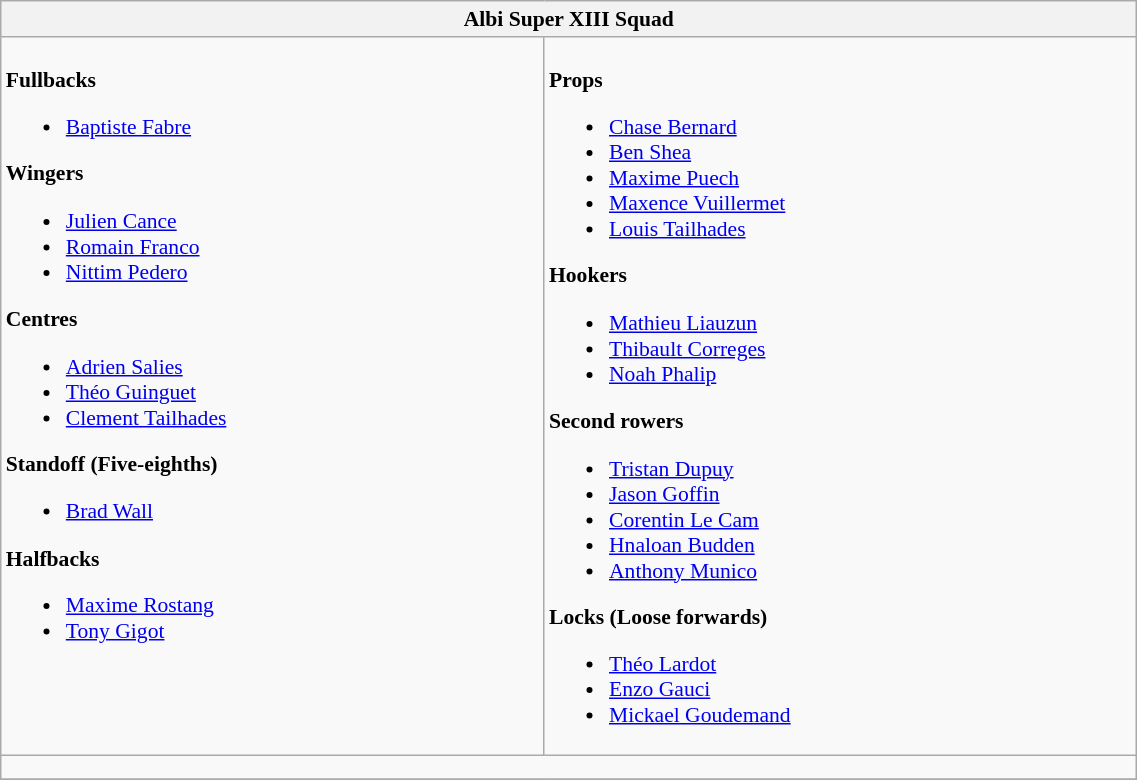<table class="wikitable" style="text-align:left; font-size:90%; width:60%">
<tr>
<th colspan="100%">Albi Super XIII Squad</th>
</tr>
<tr valign="top">
<td><br><strong>Fullbacks</strong><ul><li> <a href='#'>Baptiste Fabre</a></li></ul><strong>Wingers</strong><ul><li> <a href='#'>Julien Cance</a></li><li> <a href='#'>Romain Franco</a></li><li> <a href='#'>Nittim Pedero</a></li></ul><strong>Centres</strong><ul><li> <a href='#'>Adrien Salies</a></li><li> <a href='#'>Théo Guinguet</a></li><li> <a href='#'>Clement Tailhades</a></li></ul><strong>Standoff (Five-eighths)</strong><ul><li> <a href='#'>Brad Wall</a></li></ul><strong>Halfbacks</strong><ul><li> <a href='#'>Maxime Rostang</a></li><li> <a href='#'>Tony Gigot</a></li></ul></td>
<td><br><strong>Props</strong><ul><li> <a href='#'>Chase Bernard</a></li><li> <a href='#'>Ben Shea</a></li><li> <a href='#'>Maxime Puech</a></li><li> <a href='#'>Maxence Vuillermet</a></li><li> <a href='#'>Louis Tailhades</a></li></ul><strong>Hookers</strong><ul><li> <a href='#'>Mathieu Liauzun</a></li><li> <a href='#'>Thibault Correges</a></li><li> <a href='#'>Noah Phalip</a></li></ul><strong>Second rowers</strong><ul><li> <a href='#'>Tristan Dupuy</a></li><li> <a href='#'>Jason Goffin</a></li><li> <a href='#'>Corentin Le Cam</a></li><li> <a href='#'>Hnaloan Budden</a></li><li> <a href='#'>Anthony Munico</a></li></ul><strong>Locks (Loose forwards)</strong><ul><li> <a href='#'>Théo Lardot</a></li><li> <a href='#'>Enzo Gauci</a></li><li> <a href='#'>Mickael Goudemand</a></li></ul></td>
</tr>
<tr>
<td colspan="100%" style="height: 10px;"></td>
</tr>
<tr>
</tr>
</table>
